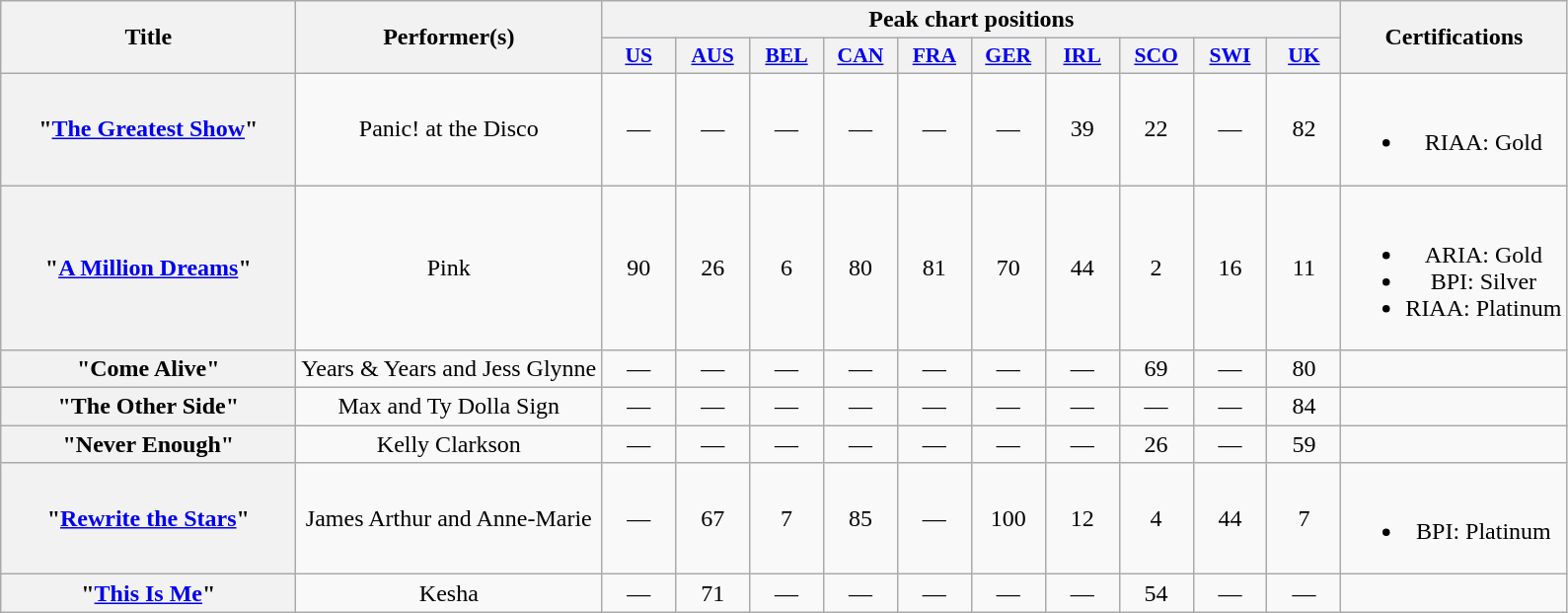<table class="wikitable plainrowheaders" style="text-align:center;" border="1">
<tr>
<th scope="col" rowspan="2" style="width:12em;">Title</th>
<th scope="col" rowspan="2">Performer(s)</th>
<th colspan="10" scope="col">Peak chart positions</th>
<th scope="col" rowspan="2">Certifications</th>
</tr>
<tr>
<th scope="col" style="width:3em;font-size:90%;"><a href='#'>US</a></th>
<th scope="col" style="width:3em;font-size:90%;"><a href='#'>AUS</a></th>
<th scope="col" style="width:3em;font-size:90%;"><a href='#'>BEL</a></th>
<th scope="col" style="width:3em;font-size:90%;"><a href='#'>CAN</a></th>
<th scope="col" style="width:3em;font-size:90%;"><a href='#'>FRA</a></th>
<th scope="col" style="width:3em;font-size:90%;"><a href='#'>GER</a></th>
<th scope="col" style="width:3em;font-size:90%;"><a href='#'>IRL</a></th>
<th scope="col" style="width:3em;font-size:90%;"><a href='#'>SCO</a></th>
<th scope="col" style="width:3em;font-size:90%;"><a href='#'>SWI</a></th>
<th scope="col" style="width:3em;font-size:90%;"><a href='#'>UK</a></th>
</tr>
<tr>
<th scope="row">"<a href='#'>The Greatest Show</a>"</th>
<td>Panic! at the Disco</td>
<td>—</td>
<td>—</td>
<td>—</td>
<td>—</td>
<td>—</td>
<td>—</td>
<td>39</td>
<td>22</td>
<td>—</td>
<td>82</td>
<td><br><ul><li>RIAA: Gold</li></ul></td>
</tr>
<tr>
<th scope="row">"<a href='#'>A Million Dreams</a>"</th>
<td>Pink</td>
<td>90</td>
<td>26</td>
<td>6</td>
<td>80</td>
<td>81</td>
<td>70</td>
<td>44</td>
<td>2</td>
<td>16</td>
<td>11</td>
<td><br><ul><li>ARIA: Gold</li><li>BPI: Silver</li><li>RIAA: Platinum</li></ul></td>
</tr>
<tr>
<th scope="row">"Come Alive"</th>
<td>Years & Years and Jess Glynne</td>
<td>—</td>
<td>—</td>
<td>—</td>
<td>—</td>
<td>—</td>
<td>—</td>
<td>—</td>
<td>69</td>
<td>—</td>
<td>80</td>
<td></td>
</tr>
<tr>
<th scope="row">"The Other Side"</th>
<td>Max and Ty Dolla Sign</td>
<td>—</td>
<td>—</td>
<td>—</td>
<td>—</td>
<td>—</td>
<td>—</td>
<td>—</td>
<td>—</td>
<td>—</td>
<td>84</td>
<td></td>
</tr>
<tr>
<th scope="row">"Never Enough"</th>
<td>Kelly Clarkson</td>
<td>—</td>
<td>—</td>
<td>—</td>
<td>—</td>
<td>—</td>
<td>—</td>
<td>—</td>
<td>26</td>
<td>—</td>
<td>59</td>
<td></td>
</tr>
<tr>
<th scope="row">"<a href='#'>Rewrite the Stars</a>"</th>
<td>James Arthur and Anne-Marie</td>
<td>—</td>
<td>67</td>
<td>7</td>
<td>85</td>
<td>—</td>
<td>100</td>
<td>12</td>
<td>4</td>
<td>44</td>
<td>7</td>
<td><br><ul><li>BPI: Platinum</li></ul></td>
</tr>
<tr>
<th scope="row">"<a href='#'>This Is Me</a>"</th>
<td>Kesha</td>
<td>—</td>
<td>71</td>
<td>—</td>
<td>—</td>
<td>—</td>
<td>—</td>
<td>—</td>
<td>54</td>
<td>—</td>
<td>—</td>
<td></td>
</tr>
</table>
